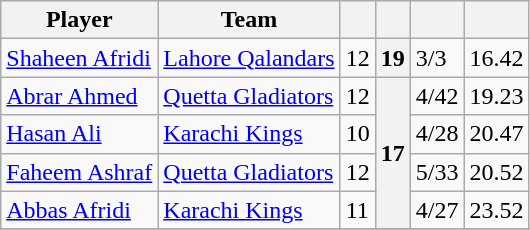<table class="wikitable sortable">
<tr>
<th class="unsortable">Player</th>
<th class="unsortable">Team</th>
<th></th>
<th class="unsortable"></th>
<th></th>
<th></th>
</tr>
<tr>
<td><a href='#'>Shaheen Afridi</a></td>
<td><a href='#'>Lahore Qalandars</a></td>
<td>12</td>
<th>19</th>
<td>3/3</td>
<td>16.42</td>
</tr>
<tr>
<td><a href='#'>Abrar Ahmed</a></td>
<td><a href='#'>Quetta Gladiators</a></td>
<td>12</td>
<th rowspan=4>17</th>
<td>4/42</td>
<td>19.23</td>
</tr>
<tr>
<td><a href='#'>Hasan Ali</a></td>
<td><a href='#'>Karachi Kings</a></td>
<td>10</td>
<td>4/28</td>
<td>20.47</td>
</tr>
<tr>
<td><a href='#'>Faheem Ashraf</a></td>
<td><a href='#'>Quetta Gladiators</a></td>
<td>12</td>
<td>5/33</td>
<td>20.52</td>
</tr>
<tr>
<td><a href='#'>Abbas Afridi</a></td>
<td><a href='#'>Karachi Kings</a></td>
<td>11</td>
<td>4/27</td>
<td>23.52</td>
</tr>
<tr>
</tr>
</table>
